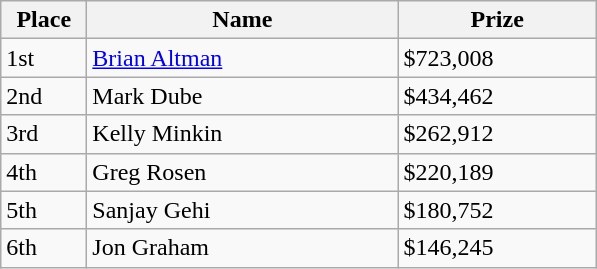<table class="wikitable">
<tr>
<th style="width:50px;">Place</th>
<th style="width:200px;">Name</th>
<th style="width:125px;">Prize</th>
</tr>
<tr>
<td>1st</td>
<td> <a href='#'>Brian Altman</a></td>
<td>$723,008</td>
</tr>
<tr>
<td>2nd</td>
<td> Mark Dube</td>
<td>$434,462</td>
</tr>
<tr>
<td>3rd</td>
<td> Kelly Minkin</td>
<td>$262,912</td>
</tr>
<tr>
<td>4th</td>
<td> Greg Rosen</td>
<td>$220,189</td>
</tr>
<tr>
<td>5th</td>
<td> Sanjay Gehi</td>
<td>$180,752</td>
</tr>
<tr>
<td>6th</td>
<td> Jon Graham</td>
<td>$146,245</td>
</tr>
</table>
